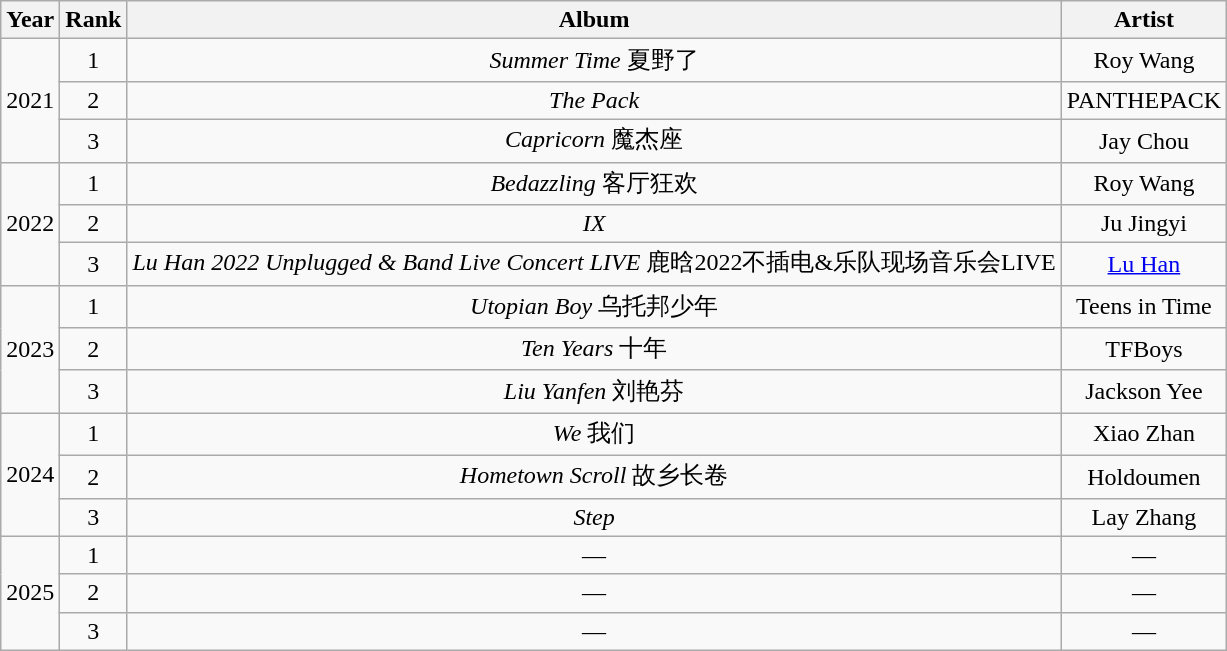<table class="wikitable plainrowheaders" style="text-align:center">
<tr>
<th>Year</th>
<th>Rank</th>
<th>Album</th>
<th>Artist</th>
</tr>
<tr>
<td rowspan="3">2021</td>
<td>1</td>
<td><em>Summer Time</em> 夏野了</td>
<td>Roy Wang</td>
</tr>
<tr>
<td>2</td>
<td><em>The Pack</em></td>
<td>PANTHEPACK</td>
</tr>
<tr>
<td>3</td>
<td><em>Capricorn</em> 魔杰座</td>
<td>Jay Chou</td>
</tr>
<tr>
<td rowspan="3">2022</td>
<td>1</td>
<td><em>Bedazzling</em> 客厅狂欢</td>
<td>Roy Wang</td>
</tr>
<tr>
<td>2</td>
<td><em>IX</em></td>
<td>Ju Jingyi</td>
</tr>
<tr>
<td>3</td>
<td><em>Lu Han 2022 Unplugged & Band Live Concert LIVE</em> 鹿晗2022不插电&乐队现场音乐会LIVE</td>
<td><a href='#'>Lu Han</a></td>
</tr>
<tr>
<td rowspan="3">2023</td>
<td>1</td>
<td><em>Utopian Boy</em> 乌托邦少年</td>
<td>Teens in Time</td>
</tr>
<tr>
<td>2</td>
<td><em>Ten Years</em> 十年</td>
<td>TFBoys</td>
</tr>
<tr>
<td>3</td>
<td><em>Liu Yanfen</em> 刘艳芬</td>
<td>Jackson Yee</td>
</tr>
<tr>
<td rowspan="3">2024</td>
<td>1</td>
<td><em>We</em> 我们</td>
<td>Xiao Zhan</td>
</tr>
<tr>
<td>2</td>
<td><em>Hometown Scroll</em> 故乡长卷</td>
<td>Holdoumen</td>
</tr>
<tr>
<td>3</td>
<td><em>Step</em></td>
<td>Lay Zhang</td>
</tr>
<tr>
<td rowspan="3">2025</td>
<td>1</td>
<td>—</td>
<td>—</td>
</tr>
<tr>
<td>2</td>
<td>—</td>
<td>—</td>
</tr>
<tr>
<td>3</td>
<td>—</td>
<td>—</td>
</tr>
</table>
